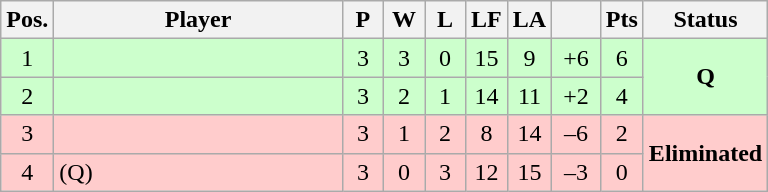<table class="wikitable" style="text-align:center; margin: 1em auto 1em auto, align:left">
<tr>
<th width=20>Pos.</th>
<th width=185>Player</th>
<th width=20>P</th>
<th width=20>W</th>
<th width=20>L</th>
<th width=20>LF</th>
<th width=20>LA</th>
<th width=25></th>
<th width=20>Pts</th>
<th width=70>Status</th>
</tr>
<tr style="background:#CCFFCC;">
<td>1</td>
<td style="text-align:left"></td>
<td>3</td>
<td>3</td>
<td>0</td>
<td>15</td>
<td>9</td>
<td>+6</td>
<td>6</td>
<td rowspan=2><strong>Q</strong></td>
</tr>
<tr style="background:#CCFFCC;">
<td>2</td>
<td style="text-align:left"></td>
<td>3</td>
<td>2</td>
<td>1</td>
<td>14</td>
<td>11</td>
<td>+2</td>
<td>4</td>
</tr>
<tr style="background:#FFCCCC;">
<td>3</td>
<td style="text-align:left"></td>
<td>3</td>
<td>1</td>
<td>2</td>
<td>8</td>
<td>14</td>
<td>–6</td>
<td>2</td>
<td rowspan=2><strong>Eliminated</strong></td>
</tr>
<tr style="background:#FFCCCC;">
<td>4</td>
<td style="text-align:left"> (Q)</td>
<td>3</td>
<td>0</td>
<td>3</td>
<td>12</td>
<td>15</td>
<td>–3</td>
<td>0</td>
</tr>
</table>
